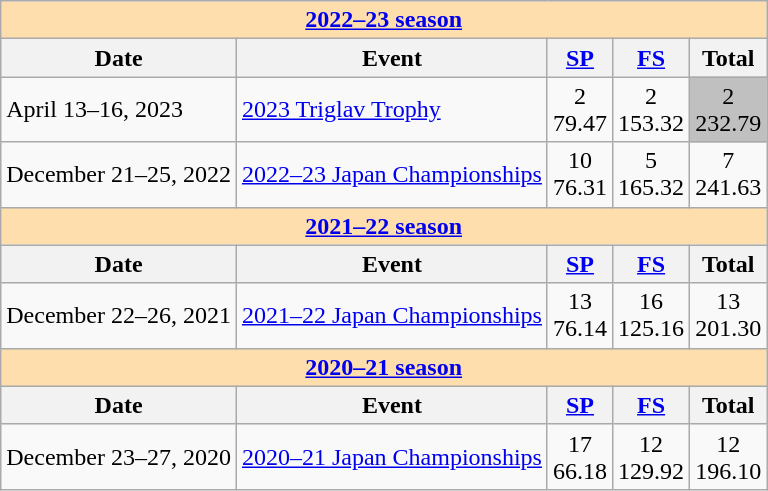<table class="wikitable">
<tr>
<th style="background-color: #ffdead;" colspan=5><a href='#'>2022–23 season</a></th>
</tr>
<tr>
<th>Date</th>
<th>Event</th>
<th><a href='#'>SP</a></th>
<th><a href='#'>FS</a></th>
<th>Total</th>
</tr>
<tr>
<td>April 13–16, 2023</td>
<td><a href='#'>2023 Triglav Trophy</a></td>
<td align="center">2 <br> 79.47</td>
<td align="center">2 <br> 153.32</td>
<td align="center" bgcolor=silver>2 <br> 232.79</td>
</tr>
<tr>
<td>December 21–25, 2022</td>
<td><a href='#'>2022–23 Japan Championships</a></td>
<td align=center>10 <br> 76.31</td>
<td align=center>5 <br> 165.32</td>
<td align=center>7 <br> 241.63</td>
</tr>
<tr>
<th style="background-color: #ffdead;" colspan=5><a href='#'>2021–22 season</a></th>
</tr>
<tr>
<th>Date</th>
<th>Event</th>
<th><a href='#'>SP</a></th>
<th><a href='#'>FS</a></th>
<th>Total</th>
</tr>
<tr>
<td>December 22–26, 2021</td>
<td><a href='#'>2021–22 Japan Championships</a></td>
<td align=center>13 <br> 76.14</td>
<td align=center>16 <br> 125.16</td>
<td align=center>13 <br> 201.30</td>
</tr>
<tr>
<th style="background-color: #ffdead;" colspan=5><a href='#'>2020–21 season</a></th>
</tr>
<tr>
<th>Date</th>
<th>Event</th>
<th><a href='#'>SP</a></th>
<th><a href='#'>FS</a></th>
<th>Total</th>
</tr>
<tr>
<td>December 23–27, 2020</td>
<td><a href='#'>2020–21 Japan Championships</a></td>
<td align=center>17 <br> 66.18</td>
<td align=center>12 <br> 129.92</td>
<td align=center>12 <br> 196.10</td>
</tr>
</table>
